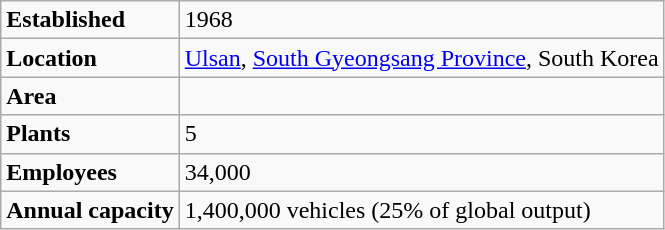<table class="wikitable">
<tr>
<td><strong>Established</strong></td>
<td>1968</td>
</tr>
<tr>
<td><strong>Location</strong></td>
<td><a href='#'>Ulsan</a>, <a href='#'>South Gyeongsang Province</a>, South Korea</td>
</tr>
<tr>
<td><strong>Area</strong></td>
<td></td>
</tr>
<tr>
<td><strong>Plants</strong></td>
<td>5</td>
</tr>
<tr>
<td><strong>Employees</strong></td>
<td>34,000</td>
</tr>
<tr>
<td><strong>Annual capacity</strong></td>
<td>1,400,000 vehicles (25% of global output)</td>
</tr>
</table>
